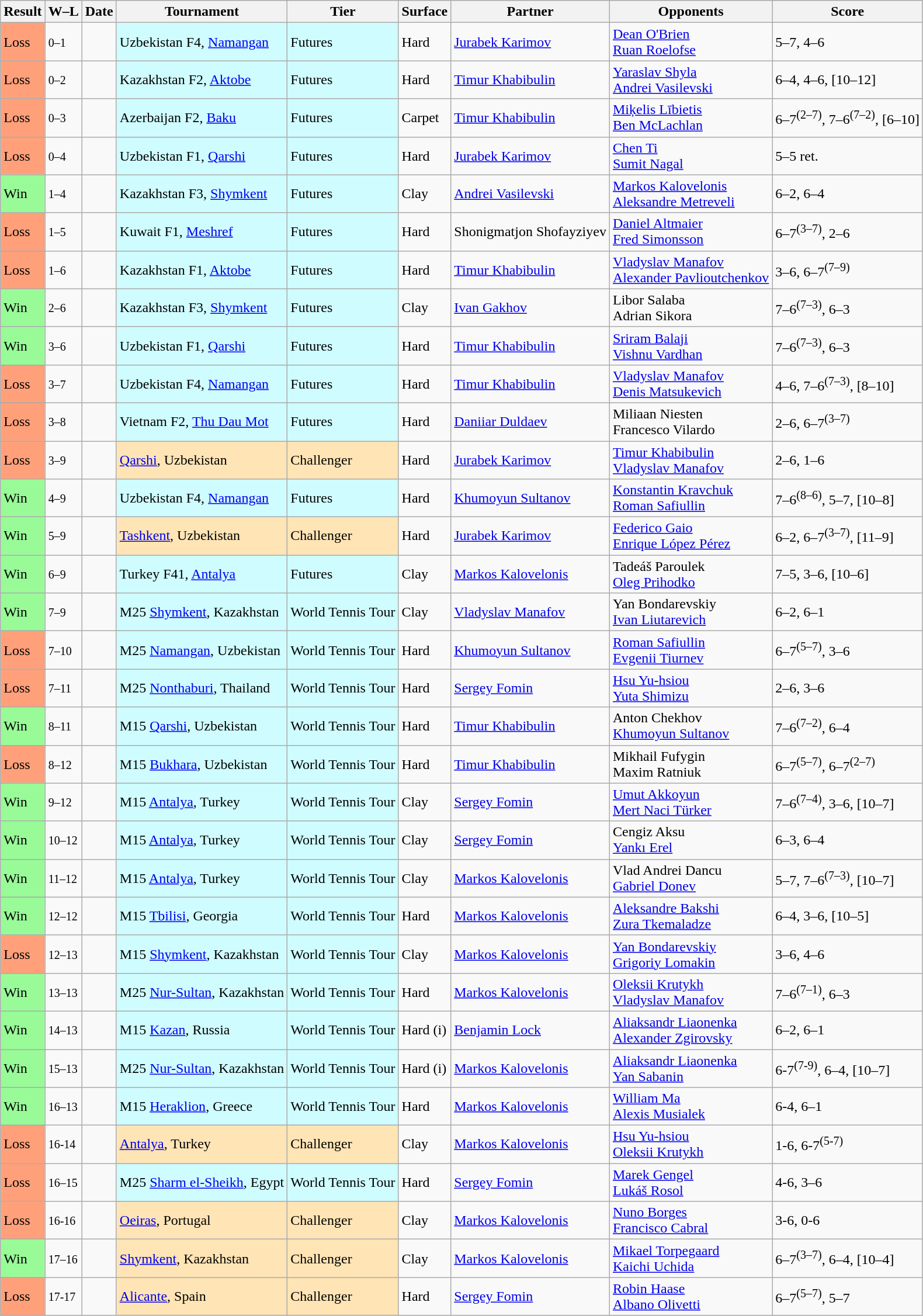<table class="sortable wikitable">
<tr>
<th>Result</th>
<th class="unsortable">W–L</th>
<th>Date</th>
<th>Tournament</th>
<th>Tier</th>
<th>Surface</th>
<th>Partner</th>
<th>Opponents</th>
<th class="unsortable">Score</th>
</tr>
<tr>
<td bgcolor=FFA07A>Loss</td>
<td><small>0–1</small></td>
<td></td>
<td style="background:#cffcff;">Uzbekistan F4, <a href='#'>Namangan</a></td>
<td style="background:#cffcff;">Futures</td>
<td>Hard</td>
<td> <a href='#'>Jurabek Karimov</a></td>
<td> <a href='#'>Dean O'Brien</a><br> <a href='#'>Ruan Roelofse</a></td>
<td>5–7, 4–6</td>
</tr>
<tr>
<td bgcolor=FFA07A>Loss</td>
<td><small>0–2</small></td>
<td></td>
<td style="background:#cffcff;">Kazakhstan F2, <a href='#'>Aktobe</a></td>
<td style="background:#cffcff;">Futures</td>
<td>Hard</td>
<td> <a href='#'>Timur Khabibulin</a></td>
<td> <a href='#'>Yaraslav Shyla</a><br> <a href='#'>Andrei Vasilevski</a></td>
<td>6–4, 4–6, [10–12]</td>
</tr>
<tr>
<td bgcolor=FFA07A>Loss</td>
<td><small>0–3</small></td>
<td></td>
<td style="background:#cffcff;">Azerbaijan F2, <a href='#'>Baku</a></td>
<td style="background:#cffcff;">Futures</td>
<td>Carpet</td>
<td> <a href='#'>Timur Khabibulin</a></td>
<td> <a href='#'>Miķelis Lībietis</a><br> <a href='#'>Ben McLachlan</a></td>
<td>6–7<sup>(2–7)</sup>, 7–6<sup>(7–2)</sup>, [6–10]</td>
</tr>
<tr>
<td bgcolor=FFA07A>Loss</td>
<td><small>0–4</small></td>
<td></td>
<td style="background:#cffcff;">Uzbekistan F1, <a href='#'>Qarshi</a></td>
<td style="background:#cffcff;">Futures</td>
<td>Hard</td>
<td> <a href='#'>Jurabek Karimov</a></td>
<td> <a href='#'>Chen Ti</a><br> <a href='#'>Sumit Nagal</a></td>
<td>5–5 ret.</td>
</tr>
<tr>
<td bgcolor=98FB98>Win</td>
<td><small>1–4</small></td>
<td></td>
<td style="background:#cffcff;">Kazakhstan F3, <a href='#'>Shymkent</a></td>
<td style="background:#cffcff;">Futures</td>
<td>Clay</td>
<td> <a href='#'>Andrei Vasilevski</a></td>
<td> <a href='#'>Markos Kalovelonis</a><br> <a href='#'>Aleksandre Metreveli</a></td>
<td>6–2, 6–4</td>
</tr>
<tr>
<td bgcolor=FFA07A>Loss</td>
<td><small>1–5</small></td>
<td></td>
<td style="background:#cffcff;">Kuwait F1, <a href='#'>Meshref</a></td>
<td style="background:#cffcff;">Futures</td>
<td>Hard</td>
<td> Shonigmatjon Shofayziyev</td>
<td> <a href='#'>Daniel Altmaier</a><br> <a href='#'>Fred Simonsson</a></td>
<td>6–7<sup>(3–7)</sup>, 2–6</td>
</tr>
<tr>
<td bgcolor=FFA07A>Loss</td>
<td><small>1–6</small></td>
<td></td>
<td style="background:#cffcff;">Kazakhstan F1, <a href='#'>Aktobe</a></td>
<td style="background:#cffcff;">Futures</td>
<td>Hard</td>
<td> <a href='#'>Timur Khabibulin</a></td>
<td> <a href='#'>Vladyslav Manafov</a><br> <a href='#'>Alexander Pavlioutchenkov</a></td>
<td>3–6, 6–7<sup>(7–9)</sup></td>
</tr>
<tr>
<td bgcolor=98FB98>Win</td>
<td><small>2–6</small></td>
<td></td>
<td style="background:#cffcff;">Kazakhstan F3, <a href='#'>Shymkent</a></td>
<td style="background:#cffcff;">Futures</td>
<td>Clay</td>
<td> <a href='#'>Ivan Gakhov</a></td>
<td> Libor Salaba<br> Adrian Sikora</td>
<td>7–6<sup>(7–3)</sup>, 6–3</td>
</tr>
<tr>
<td bgcolor=98FB98>Win</td>
<td><small>3–6</small></td>
<td></td>
<td style="background:#cffcff;">Uzbekistan F1, <a href='#'>Qarshi</a></td>
<td style="background:#cffcff;">Futures</td>
<td>Hard</td>
<td> <a href='#'>Timur Khabibulin</a></td>
<td> <a href='#'>Sriram Balaji</a><br> <a href='#'>Vishnu Vardhan</a></td>
<td>7–6<sup>(7–3)</sup>, 6–3</td>
</tr>
<tr>
<td bgcolor=FFA07A>Loss</td>
<td><small>3–7</small></td>
<td></td>
<td style="background:#cffcff;">Uzbekistan F4, <a href='#'>Namangan</a></td>
<td style="background:#cffcff;">Futures</td>
<td>Hard</td>
<td> <a href='#'>Timur Khabibulin</a></td>
<td> <a href='#'>Vladyslav Manafov</a><br> <a href='#'>Denis Matsukevich</a></td>
<td>4–6, 7–6<sup>(7–3)</sup>, [8–10]</td>
</tr>
<tr>
<td bgcolor=FFA07A>Loss</td>
<td><small>3–8</small></td>
<td></td>
<td style="background:#cffcff;">Vietnam F2, <a href='#'>Thu Dau Mot</a></td>
<td style="background:#cffcff;">Futures</td>
<td>Hard</td>
<td> <a href='#'>Daniiar Duldaev</a></td>
<td> Miliaan Niesten<br> Francesco Vilardo</td>
<td>2–6, 6–7<sup>(3–7)</sup></td>
</tr>
<tr>
<td bgcolor=FFA07A>Loss</td>
<td><small>3–9</small></td>
<td></td>
<td style="background:moccasin;"><a href='#'>Qarshi</a>, Uzbekistan</td>
<td style="background:moccasin;">Challenger</td>
<td>Hard</td>
<td> <a href='#'>Jurabek Karimov</a></td>
<td> <a href='#'>Timur Khabibulin</a><br> <a href='#'>Vladyslav Manafov</a></td>
<td>2–6, 1–6</td>
</tr>
<tr>
<td bgcolor=98FB98>Win</td>
<td><small>4–9</small></td>
<td></td>
<td style="background:#cffcff;">Uzbekistan F4, <a href='#'>Namangan</a></td>
<td style="background:#cffcff;">Futures</td>
<td>Hard</td>
<td> <a href='#'>Khumoyun Sultanov</a></td>
<td> <a href='#'>Konstantin Kravchuk</a><br> <a href='#'>Roman Safiullin</a></td>
<td>7–6<sup>(8–6)</sup>, 5–7, [10–8]</td>
</tr>
<tr>
<td bgcolor=98FB98>Win</td>
<td><small>5–9</small></td>
<td></td>
<td style="background:moccasin;"><a href='#'>Tashkent</a>, Uzbekistan</td>
<td style="background:moccasin;">Challenger</td>
<td>Hard</td>
<td> <a href='#'>Jurabek Karimov</a></td>
<td> <a href='#'>Federico Gaio</a><br> <a href='#'>Enrique López Pérez</a></td>
<td>6–2, 6–7<sup>(3–7)</sup>, [11–9]</td>
</tr>
<tr>
<td bgcolor=98FB98>Win</td>
<td><small>6–9</small></td>
<td></td>
<td style="background:#cffcff;">Turkey F41, <a href='#'>Antalya</a></td>
<td style="background:#cffcff;">Futures</td>
<td>Clay</td>
<td> <a href='#'>Markos Kalovelonis</a></td>
<td> Tadeáš Paroulek<br> <a href='#'>Oleg Prihodko</a></td>
<td>7–5, 3–6, [10–6]</td>
</tr>
<tr>
<td bgcolor=98FB98>Win</td>
<td><small>7–9</small></td>
<td></td>
<td style="background:#cffcff;">M25 <a href='#'>Shymkent</a>, Kazakhstan</td>
<td style="background:#cffcff;">World Tennis Tour</td>
<td>Clay</td>
<td> <a href='#'>Vladyslav Manafov</a></td>
<td> Yan Bondarevskiy<br> <a href='#'>Ivan Liutarevich</a></td>
<td>6–2, 6–1</td>
</tr>
<tr>
<td bgcolor=FFA07A>Loss</td>
<td><small>7–10</small></td>
<td></td>
<td style="background:#cffcff;">M25 <a href='#'>Namangan</a>, Uzbekistan</td>
<td style="background:#cffcff;">World Tennis Tour</td>
<td>Hard</td>
<td> <a href='#'>Khumoyun Sultanov</a></td>
<td> <a href='#'>Roman Safiullin</a><br> <a href='#'>Evgenii Tiurnev</a></td>
<td>6–7<sup>(5–7)</sup>, 3–6</td>
</tr>
<tr>
<td bgcolor=FFA07A>Loss</td>
<td><small>7–11</small></td>
<td></td>
<td style="background:#cffcff;">M25 <a href='#'>Nonthaburi</a>, Thailand</td>
<td style="background:#cffcff;">World Tennis Tour</td>
<td>Hard</td>
<td> <a href='#'>Sergey Fomin</a></td>
<td> <a href='#'>Hsu Yu-hsiou</a><br> <a href='#'>Yuta Shimizu</a></td>
<td>2–6, 3–6</td>
</tr>
<tr>
<td bgcolor=98FB98>Win</td>
<td><small>8–11</small></td>
<td></td>
<td style="background:#cffcff;">M15 <a href='#'>Qarshi</a>, Uzbekistan</td>
<td style="background:#cffcff;">World Tennis Tour</td>
<td>Hard</td>
<td> <a href='#'>Timur Khabibulin</a></td>
<td> Anton Chekhov <br> <a href='#'>Khumoyun Sultanov</a></td>
<td>7–6<sup>(7–2)</sup>, 6–4</td>
</tr>
<tr>
<td bgcolor=FFA07A>Loss</td>
<td><small>8–12</small></td>
<td></td>
<td style="background:#cffcff;">M15 <a href='#'>Bukhara</a>, Uzbekistan</td>
<td style="background:#cffcff;">World Tennis Tour</td>
<td>Hard</td>
<td> <a href='#'>Timur Khabibulin</a></td>
<td> Mikhail Fufygin <br> Maxim Ratniuk</td>
<td>6–7<sup>(5–7)</sup>, 6–7<sup>(2–7)</sup></td>
</tr>
<tr>
<td bgcolor=98FB98>Win</td>
<td><small>9–12</small></td>
<td></td>
<td style="background:#cffcff;">M15 <a href='#'>Antalya</a>, Turkey</td>
<td style="background:#cffcff;">World Tennis Tour</td>
<td>Clay</td>
<td> <a href='#'>Sergey Fomin</a></td>
<td> <a href='#'>Umut Akkoyun</a><br> <a href='#'>Mert Naci Türker</a></td>
<td>7–6<sup>(7–4)</sup>, 3–6, [10–7]</td>
</tr>
<tr>
<td bgcolor=98FB98>Win</td>
<td><small>10–12</small></td>
<td></td>
<td style="background:#cffcff;">M15 <a href='#'>Antalya</a>, Turkey</td>
<td style="background:#cffcff;">World Tennis Tour</td>
<td>Clay</td>
<td> <a href='#'>Sergey Fomin</a></td>
<td> Cengiz Aksu<br> <a href='#'>Yankı Erel</a></td>
<td>6–3, 6–4</td>
</tr>
<tr>
<td bgcolor=98FB98>Win</td>
<td><small>11–12</small></td>
<td></td>
<td style="background:#cffcff;">M15 <a href='#'>Antalya</a>, Turkey</td>
<td style="background:#cffcff;">World Tennis Tour</td>
<td>Clay</td>
<td> <a href='#'>Markos Kalovelonis</a></td>
<td> Vlad Andrei Dancu<br> <a href='#'>Gabriel Donev</a></td>
<td>5–7, 7–6<sup>(7–3)</sup>, [10–7]</td>
</tr>
<tr>
<td bgcolor=98FB98>Win</td>
<td><small>12–12</small></td>
<td></td>
<td style="background:#cffcff;">M15 <a href='#'>Tbilisi</a>, Georgia</td>
<td style="background:#cffcff;">World Tennis Tour</td>
<td>Hard</td>
<td> <a href='#'>Markos Kalovelonis</a></td>
<td> <a href='#'>Aleksandre Bakshi</a><br> <a href='#'>Zura Tkemaladze</a></td>
<td>6–4, 3–6, [10–5]</td>
</tr>
<tr>
<td bgcolor=FFA07A>Loss</td>
<td><small>12–13</small></td>
<td></td>
<td style="background:#cffcff;">M15 <a href='#'>Shymkent</a>, Kazakhstan</td>
<td style="background:#cffcff;">World Tennis Tour</td>
<td>Clay</td>
<td> <a href='#'>Markos Kalovelonis</a></td>
<td> <a href='#'>Yan Bondarevskiy</a><br> <a href='#'>Grigoriy Lomakin</a></td>
<td>3–6, 4–6</td>
</tr>
<tr>
<td bgcolor=98FB98>Win</td>
<td><small>13–13</small></td>
<td></td>
<td style="background:#cffcff;">M25 <a href='#'>Nur-Sultan</a>, Kazakhstan</td>
<td style="background:#cffcff;">World Tennis Tour</td>
<td>Hard</td>
<td> <a href='#'>Markos Kalovelonis</a></td>
<td> <a href='#'>Oleksii Krutykh</a><br> <a href='#'>Vladyslav Manafov</a></td>
<td>7–6<sup>(7–1)</sup>, 6–3</td>
</tr>
<tr>
<td bgcolor=98FB98>Win</td>
<td><small>14–13</small></td>
<td></td>
<td style="background:#cffcff;">M15 <a href='#'>Kazan</a>, Russia</td>
<td style="background:#cffcff;">World Tennis Tour</td>
<td>Hard (i)</td>
<td> <a href='#'>Benjamin Lock</a></td>
<td> <a href='#'>Aliaksandr Liaonenka</a><br> <a href='#'>Alexander Zgirovsky</a></td>
<td>6–2, 6–1</td>
</tr>
<tr>
<td bgcolor=98FB98>Win</td>
<td><small>15–13</small></td>
<td></td>
<td style="background:#cffcff;">M25 <a href='#'>Nur-Sultan</a>, Kazakhstan</td>
<td style="background:#cffcff;">World Tennis Tour</td>
<td>Hard (i)</td>
<td> <a href='#'>Markos Kalovelonis</a></td>
<td> <a href='#'>Aliaksandr Liaonenka</a><br> <a href='#'>Yan Sabanin</a></td>
<td>6-7<sup>(7-9)</sup>, 6–4, [10–7]</td>
</tr>
<tr>
<td bgcolor=98FB98>Win</td>
<td><small>16–13</small></td>
<td></td>
<td style="background:#cffcff;">M15 <a href='#'>Heraklion</a>, Greece</td>
<td style="background:#cffcff;">World Tennis Tour</td>
<td>Hard</td>
<td> <a href='#'>Markos Kalovelonis</a></td>
<td> <a href='#'>William Ma</a><br> <a href='#'>Alexis Musialek</a></td>
<td>6-4, 6–1</td>
</tr>
<tr>
<td bgcolor=FFA07A>Loss</td>
<td><small>16-14</small></td>
<td></td>
<td style="background:moccasin;"><a href='#'>Antalya</a>, Turkey</td>
<td style="background:moccasin;">Challenger</td>
<td>Clay</td>
<td> <a href='#'>Markos Kalovelonis</a></td>
<td> <a href='#'>Hsu Yu-hsiou</a><br> <a href='#'>Oleksii Krutykh</a></td>
<td>1-6, 6-7<sup>(5-7)</sup></td>
</tr>
<tr>
<td bgcolor=FFA07A>Loss</td>
<td><small>16–15</small></td>
<td></td>
<td style="background:#cffcff;">M25 <a href='#'>Sharm el-Sheikh</a>, Egypt</td>
<td style="background:#cffcff;">World Tennis Tour</td>
<td>Hard</td>
<td> <a href='#'>Sergey Fomin</a></td>
<td> <a href='#'>Marek Gengel</a><br> <a href='#'>Lukáš Rosol</a></td>
<td>4-6, 3–6</td>
</tr>
<tr>
<td bgcolor=FFA07A>Loss</td>
<td><small>16-16</small></td>
<td></td>
<td style="background:moccasin;"><a href='#'>Oeiras</a>, Portugal</td>
<td style="background:moccasin;">Challenger</td>
<td>Clay</td>
<td> <a href='#'>Markos Kalovelonis</a></td>
<td> <a href='#'>Nuno Borges</a><br> <a href='#'>Francisco Cabral</a></td>
<td>3-6, 0-6</td>
</tr>
<tr>
<td bgcolor=98FB98>Win</td>
<td><small>17–16</small></td>
<td></td>
<td style="background:moccasin;"><a href='#'>Shymkent</a>, Kazakhstan</td>
<td style="background:moccasin;">Challenger</td>
<td>Clay</td>
<td> <a href='#'>Markos Kalovelonis</a></td>
<td> <a href='#'>Mikael Torpegaard</a><br> <a href='#'>Kaichi Uchida</a></td>
<td>6–7<sup>(3–7)</sup>, 6–4, [10–4]</td>
</tr>
<tr>
<td bgcolor=FFA07A>Loss</td>
<td><small>17-17</small></td>
<td></td>
<td style="background:moccasin;"><a href='#'>Alicante</a>, Spain</td>
<td style="background:moccasin;">Challenger</td>
<td>Hard</td>
<td> <a href='#'>Sergey Fomin</a></td>
<td> <a href='#'>Robin Haase</a><br> <a href='#'>Albano Olivetti</a></td>
<td>6–7<sup>(5–7)</sup>, 5–7</td>
</tr>
</table>
